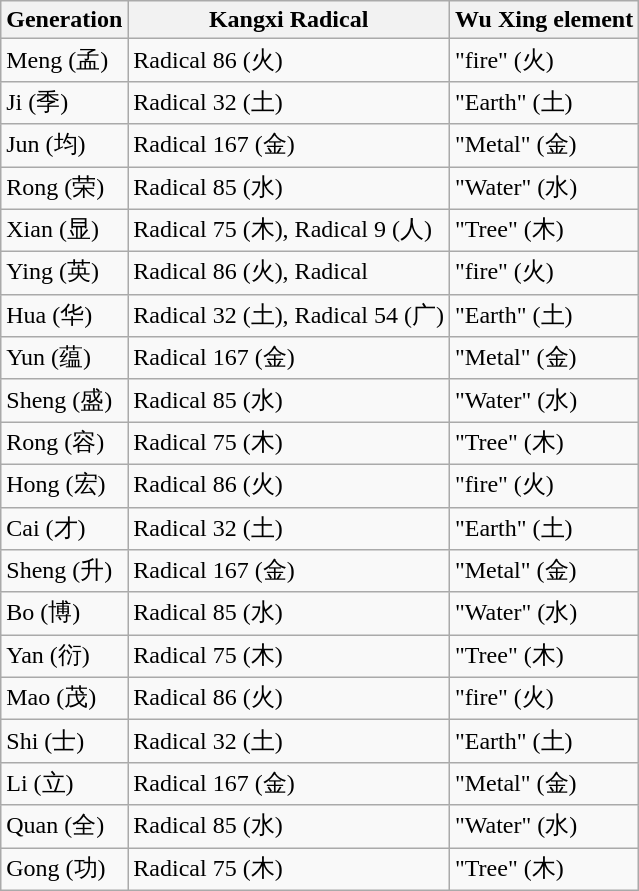<table class="wikitable mw-collapsible">
<tr>
<th>Generation</th>
<th>Kangxi Radical</th>
<th>Wu Xing element</th>
</tr>
<tr>
<td>Meng (孟)</td>
<td>Radical 86 (火)</td>
<td>"fire" (火)</td>
</tr>
<tr>
<td>Ji (季)</td>
<td>Radical 32 (土)</td>
<td>"Earth" (土)</td>
</tr>
<tr>
<td>Jun (均)</td>
<td>Radical 167 (金)</td>
<td>"Metal" (金)</td>
</tr>
<tr>
<td>Rong (荣)</td>
<td>Radical 85 (水)</td>
<td>"Water" (水)</td>
</tr>
<tr>
<td>Xian (显)</td>
<td>Radical 75 (木), Radical 9 (人)</td>
<td>"Tree" (木)</td>
</tr>
<tr>
<td>Ying (英)</td>
<td>Radical 86 (火), Radical</td>
<td>"fire" (火)</td>
</tr>
<tr>
<td>Hua (华)</td>
<td>Radical 32 (土), Radical 54 (广)</td>
<td>"Earth" (土)</td>
</tr>
<tr>
<td>Yun (蕴)</td>
<td>Radical 167 (金)</td>
<td>"Metal" (金)</td>
</tr>
<tr>
<td>Sheng (盛)</td>
<td>Radical 85 (水)</td>
<td>"Water" (水)</td>
</tr>
<tr>
<td>Rong (容)</td>
<td>Radical 75 (木)</td>
<td>"Tree" (木)</td>
</tr>
<tr>
<td>Hong (宏)</td>
<td>Radical 86 (火)</td>
<td>"fire" (火)</td>
</tr>
<tr>
<td>Cai (才)</td>
<td>Radical 32 (土)</td>
<td>"Earth" (土)</td>
</tr>
<tr>
<td>Sheng (升)</td>
<td>Radical 167 (金)</td>
<td>"Metal" (金)</td>
</tr>
<tr>
<td>Bo (博)</td>
<td>Radical 85 (水)</td>
<td>"Water" (水)</td>
</tr>
<tr>
<td>Yan (衍)</td>
<td>Radical 75 (木)</td>
<td>"Tree" (木)</td>
</tr>
<tr>
<td>Mao (茂)</td>
<td>Radical 86 (火)</td>
<td>"fire" (火)</td>
</tr>
<tr>
<td>Shi (士)</td>
<td>Radical 32 (土)</td>
<td>"Earth" (土)</td>
</tr>
<tr>
<td>Li (立)</td>
<td>Radical 167 (金)</td>
<td>"Metal" (金)</td>
</tr>
<tr>
<td>Quan (全)</td>
<td>Radical 85 (水)</td>
<td>"Water" (水)</td>
</tr>
<tr>
<td>Gong (功)</td>
<td>Radical 75 (木)</td>
<td>"Tree" (木)</td>
</tr>
</table>
